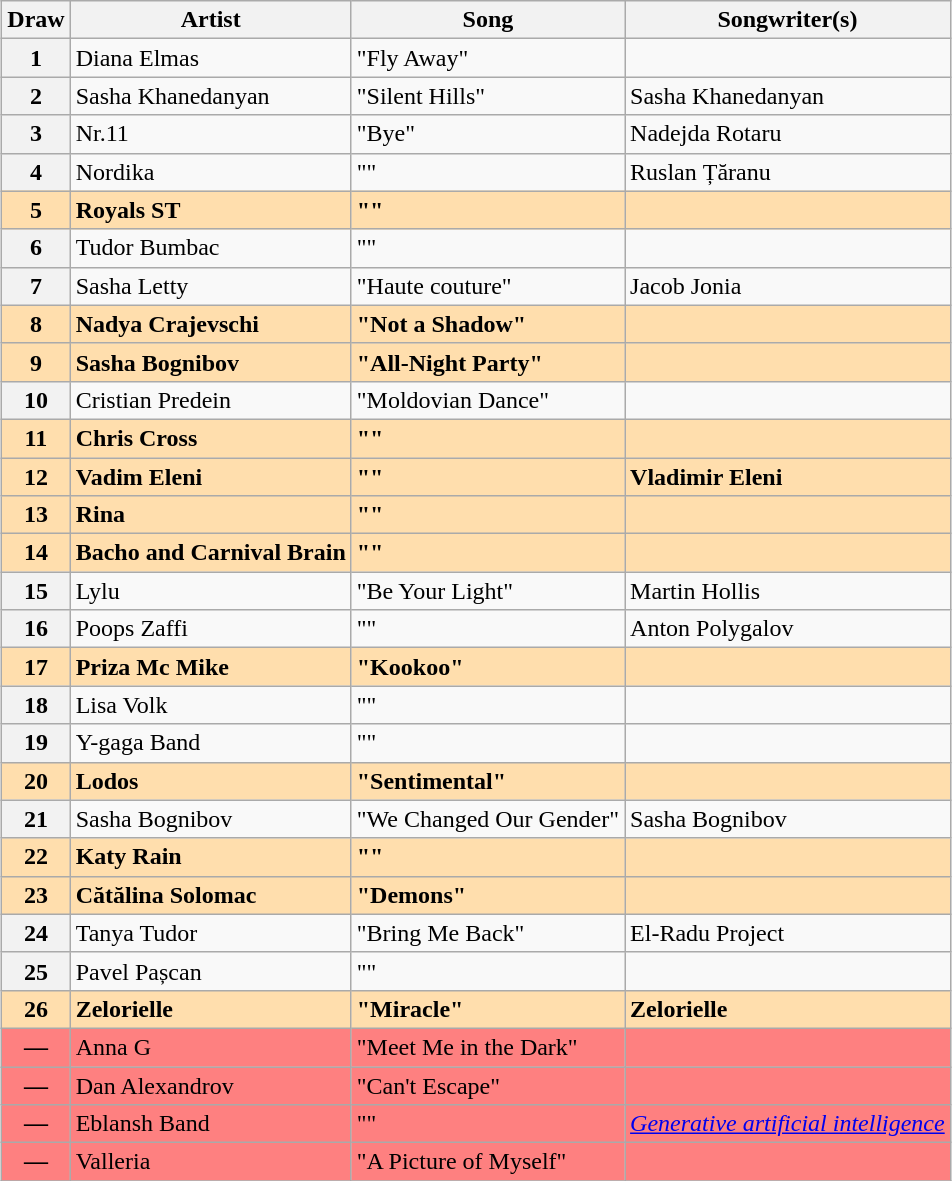<table class="sortable wikitable plainrowheaders" style="margin: 1em auto 1em auto;">
<tr>
<th>Draw</th>
<th>Artist</th>
<th>Song</th>
<th class="unsortable">Songwriter(s)</th>
</tr>
<tr>
<th scope="row" style="text-align:center">1</th>
<td>Diana Elmas</td>
<td>"Fly Away"</td>
<td></td>
</tr>
<tr>
<th scope="row" style="text-align:center">2</th>
<td>Sasha Khanedanyan</td>
<td>"Silent Hills"</td>
<td>Sasha Khanedanyan</td>
</tr>
<tr>
<th scope="row" style="text-align:center">3</th>
<td>Nr.11</td>
<td>"Bye"</td>
<td>Nadejda Rotaru</td>
</tr>
<tr>
<th scope="row" style="text-align:center">4</th>
<td>Nordika</td>
<td>""</td>
<td>Ruslan Țăranu</td>
</tr>
<tr style="font-weight:bold; background:navajowhite;">
<th scope="row" style="text-align:center; font-weight:bold; background:navajowhite;">5</th>
<td>Royals ST</td>
<td>""</td>
<td></td>
</tr>
<tr>
<th scope="row" style="text-align:center">6</th>
<td>Tudor Bumbac</td>
<td>""</td>
<td></td>
</tr>
<tr>
<th scope="row" style="text-align:center">7</th>
<td>Sasha Letty</td>
<td>"Haute couture"</td>
<td>Jacob Jonia</td>
</tr>
<tr style="font-weight:bold; background:navajowhite;">
<th scope="row" style="text-align:center; font-weight:bold; background:navajowhite;">8</th>
<td>Nadya Crajevschi</td>
<td>"Not a Shadow"</td>
<td></td>
</tr>
<tr style="font-weight:bold; background:navajowhite;">
<th scope="row" style="text-align:center; font-weight:bold; background:navajowhite;">9</th>
<td>Sasha Bognibov</td>
<td>"All-Night Party"</td>
<td></td>
</tr>
<tr>
<th scope="row" style="text-align:center">10</th>
<td>Cristian Predein</td>
<td>"Moldovian Dance"</td>
<td></td>
</tr>
<tr style="font-weight:bold; background:navajowhite;">
<th scope="row" style="text-align:center; font-weight:bold; background:navajowhite;">11</th>
<td>Chris Cross</td>
<td>""</td>
<td></td>
</tr>
<tr style="font-weight:bold; background:navajowhite;">
<th scope="row" style="text-align:center; font-weight:bold; background:navajowhite;">12</th>
<td>Vadim Eleni</td>
<td>""</td>
<td>Vladimir Eleni</td>
</tr>
<tr style="font-weight:bold; background:navajowhite;">
<th scope="row" style="text-align:center; font-weight:bold; background:navajowhite;">13</th>
<td>Rina</td>
<td>""</td>
<td></td>
</tr>
<tr style="font-weight:bold; background:navajowhite;">
<th scope="row" style="text-align:center; font-weight:bold; background:navajowhite;">14</th>
<td>Bacho and Carnival Brain</td>
<td>""</td>
<td></td>
</tr>
<tr>
<th scope="row" style="text-align:center">15</th>
<td>Lylu</td>
<td>"Be Your Light"</td>
<td>Martin Hollis</td>
</tr>
<tr>
<th scope="row" style="text-align:center">16</th>
<td>Poops  Zaffi</td>
<td>""</td>
<td>Anton Polygalov</td>
</tr>
<tr style="font-weight:bold; background:navajowhite;">
<th scope="row" style="text-align:center; font-weight:bold; background:navajowhite;">17</th>
<td>Priza  Mc Mike</td>
<td>"Kookoo"</td>
<td></td>
</tr>
<tr>
<th scope="row" style="text-align:center">18</th>
<td>Lisa Volk</td>
<td>""</td>
<td></td>
</tr>
<tr>
<th scope="row" style="text-align:center">19</th>
<td>Y-gaga Band</td>
<td>""</td>
<td></td>
</tr>
<tr style="font-weight:bold; background:navajowhite;">
<th scope="row" style="text-align:center; font-weight:bold; background:navajowhite;">20</th>
<td>Lodos</td>
<td>"Sentimental"</td>
<td></td>
</tr>
<tr>
<th scope="row" style="text-align:center">21</th>
<td>Sasha Bognibov</td>
<td>"We Changed Our Gender"</td>
<td>Sasha Bognibov</td>
</tr>
<tr style="font-weight:bold; background:navajowhite;">
<th scope="row" style="text-align:center; font-weight:bold; background:navajowhite;">22</th>
<td>Katy Rain</td>
<td>""</td>
<td></td>
</tr>
<tr style="font-weight:bold; background:navajowhite;">
<th scope="row" style="text-align:center; font-weight:bold; background:navajowhite;">23</th>
<td>Cătălina Solomac</td>
<td>"Demons"</td>
<td></td>
</tr>
<tr>
<th scope="row" style="text-align:center">24</th>
<td>Tanya Tudor</td>
<td>"Bring Me Back"</td>
<td>El-Radu Project</td>
</tr>
<tr>
<th scope="row" style="text-align:center">25</th>
<td>Pavel Pașcan</td>
<td>""</td>
<td></td>
</tr>
<tr style="font-weight:bold; background:navajowhite;">
<th scope="row" style="text-align:center; font-weight:bold; background:navajowhite;">26</th>
<td>Zelorielle</td>
<td>"Miracle"</td>
<td>Zelorielle</td>
</tr>
<tr style="background:#fe8080;">
<th scope="row" style="text-align:center;background:#fe8080;">—</th>
<td>Anna G</td>
<td>"Meet Me in the Dark"</td>
<td></td>
</tr>
<tr style="background:#fe8080;">
<th scope="row" style="text-align:center;background:#fe8080;">—</th>
<td>Dan Alexandrov</td>
<td>"Can't Escape"</td>
<td></td>
</tr>
<tr style="background:#fe8080;">
<th scope="row" style="text-align:center;background:#fe8080;">—</th>
<td>Eblansh Band</td>
<td>""</td>
<td><em><a href='#'>Generative artificial intelligence</a></em></td>
</tr>
<tr style="background:#fe8080;">
<th scope="row" style="text-align:center;background:#fe8080;">—</th>
<td>Valleria</td>
<td>"A Picture of Myself"</td>
<td></td>
</tr>
<tr style="background:#fe8080;">
</tr>
</table>
